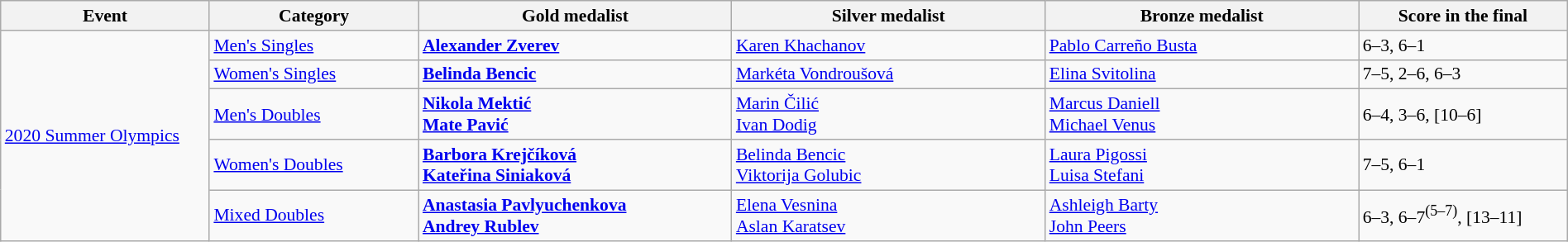<table class="wikitable" style="font-size:90%;" width=100%>
<tr>
<th style="width: 10%;">Event</th>
<th style="width: 10%;">Category</th>
<th style="width: 15%;">Gold medalist</th>
<th style="width: 15%;">Silver medalist</th>
<th style="width: 15%;">Bronze medalist</th>
<th style="width: 10%;">Score in the final</th>
</tr>
<tr>
<td rowspan="5"><a href='#'>2020 Summer Olympics</a></td>
<td><a href='#'>Men's Singles</a></td>
<td> <strong><a href='#'>Alexander Zverev</a></strong></td>
<td> <a href='#'>Karen Khachanov</a></td>
<td> <a href='#'>Pablo Carreño Busta</a></td>
<td>6–3, 6–1</td>
</tr>
<tr>
<td><a href='#'>Women's Singles</a></td>
<td> <strong><a href='#'>Belinda Bencic</a></strong></td>
<td> <a href='#'>Markéta Vondroušová</a></td>
<td> <a href='#'>Elina Svitolina</a></td>
<td>7–5, 2–6, 6–3</td>
</tr>
<tr>
<td><a href='#'>Men's Doubles</a></td>
<td> <strong><a href='#'>Nikola Mektić</a></strong> <br>    <strong><a href='#'>Mate Pavić</a></strong></td>
<td> <a href='#'>Marin Čilić</a> <br>  <a href='#'>Ivan Dodig</a></td>
<td> <a href='#'>Marcus Daniell</a> <br>  <a href='#'>Michael Venus</a></td>
<td>6–4, 3–6, [10–6]</td>
</tr>
<tr>
<td><a href='#'>Women's Doubles</a></td>
<td> <strong><a href='#'>Barbora Krejčíková</a></strong><br> <strong><a href='#'>Kateřina Siniaková</a></strong></td>
<td> <a href='#'>Belinda Bencic</a><br>  <a href='#'>Viktorija Golubic</a></td>
<td> <a href='#'>Laura Pigossi</a><br>  <a href='#'>Luisa Stefani</a></td>
<td>7–5, 6–1</td>
</tr>
<tr>
<td><a href='#'>Mixed Doubles</a></td>
<td> <strong><a href='#'>Anastasia Pavlyuchenkova</a></strong> <br>  <strong><a href='#'>Andrey Rublev</a></strong></td>
<td> <a href='#'>Elena Vesnina</a> <br>  <a href='#'>Aslan Karatsev</a></td>
<td> <a href='#'>Ashleigh Barty</a><br> <a href='#'>John Peers</a></td>
<td>6–3, 6–7<sup>(5–7)</sup>, [13–11]</td>
</tr>
</table>
